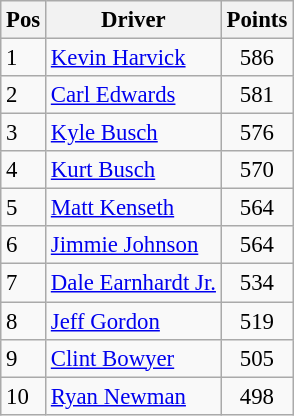<table class="sortable wikitable " style="font-size: 95%;">
<tr>
<th>Pos</th>
<th>Driver</th>
<th>Points</th>
</tr>
<tr>
<td>1</td>
<td><a href='#'>Kevin Harvick</a></td>
<td style="text-align:center;">586</td>
</tr>
<tr>
<td>2</td>
<td><a href='#'>Carl Edwards</a></td>
<td style="text-align:center;">581</td>
</tr>
<tr>
<td>3</td>
<td><a href='#'>Kyle Busch</a></td>
<td style="text-align:center;">576</td>
</tr>
<tr>
<td>4</td>
<td><a href='#'>Kurt Busch</a></td>
<td style="text-align:center;">570</td>
</tr>
<tr>
<td>5</td>
<td><a href='#'>Matt Kenseth</a></td>
<td style="text-align:center;">564</td>
</tr>
<tr>
<td>6</td>
<td><a href='#'>Jimmie Johnson</a></td>
<td style="text-align:center;">564</td>
</tr>
<tr>
<td>7</td>
<td><a href='#'>Dale Earnhardt Jr.</a></td>
<td style="text-align:center;">534</td>
</tr>
<tr>
<td>8</td>
<td><a href='#'>Jeff Gordon</a></td>
<td style="text-align:center;">519</td>
</tr>
<tr>
<td>9</td>
<td><a href='#'>Clint Bowyer</a></td>
<td style="text-align:center;">505</td>
</tr>
<tr>
<td>10</td>
<td><a href='#'>Ryan Newman</a></td>
<td style="text-align:center;">498</td>
</tr>
</table>
